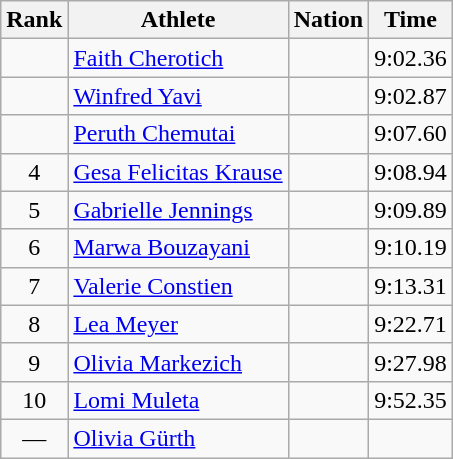<table class="wikitable">
<tr>
<th scope="col">Rank</th>
<th scope="col">Athlete</th>
<th scope="col">Nation</th>
<th scope="col">Time</th>
</tr>
<tr>
<td align=center></td>
<td><a href='#'>Faith Cherotich</a></td>
<td></td>
<td>9:02.36</td>
</tr>
<tr>
<td align=center></td>
<td><a href='#'>Winfred Yavi</a></td>
<td></td>
<td>9:02.87</td>
</tr>
<tr>
<td align=center></td>
<td><a href='#'>Peruth Chemutai</a></td>
<td></td>
<td>9:07.60</td>
</tr>
<tr>
<td align=center>4</td>
<td><a href='#'>Gesa Felicitas Krause</a></td>
<td></td>
<td>9:08.94</td>
</tr>
<tr>
<td align=center>5</td>
<td><a href='#'>Gabrielle Jennings</a></td>
<td></td>
<td>9:09.89</td>
</tr>
<tr>
<td align=center>6</td>
<td><a href='#'>Marwa Bouzayani</a></td>
<td></td>
<td>9:10.19</td>
</tr>
<tr>
<td align=center>7</td>
<td><a href='#'>Valerie Constien</a></td>
<td></td>
<td>9:13.31</td>
</tr>
<tr>
<td align=center>8</td>
<td><a href='#'>Lea Meyer</a></td>
<td></td>
<td>9:22.71</td>
</tr>
<tr>
<td align=center>9</td>
<td><a href='#'>Olivia Markezich</a></td>
<td></td>
<td>9:27.98</td>
</tr>
<tr>
<td align=center>10</td>
<td><a href='#'>Lomi Muleta</a></td>
<td></td>
<td>9:52.35</td>
</tr>
<tr>
<td align=center>—</td>
<td><a href='#'>Olivia Gürth</a></td>
<td></td>
<td></td>
</tr>
</table>
